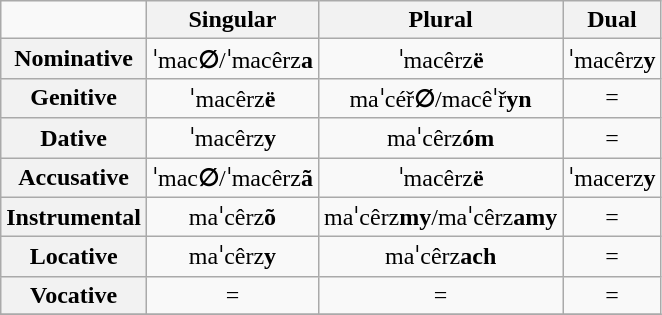<table class="wikitable" style="text-align:center;">
<tr>
<td></td>
<th>Singular</th>
<th>Plural</th>
<th>Dual</th>
</tr>
<tr>
<th>Nominative</th>
<td>ˈmac<strong>∅</strong>/ˈmacêrz<strong>a</strong></td>
<td>ˈmacêrz<strong>ë</strong></td>
<td>ˈmacêrz<strong>y</strong></td>
</tr>
<tr>
<th>Genitive</th>
<td>ˈmacêrz<strong>ë</strong></td>
<td>maˈcéř<strong>∅</strong>/macêˈř<strong>yn</strong></td>
<td>= </td>
</tr>
<tr>
<th>Dative</th>
<td>ˈmacêrz<strong>y</strong></td>
<td>maˈcêrz<strong>óm</strong></td>
<td>= </td>
</tr>
<tr>
<th>Accusative</th>
<td>ˈmac<strong>∅</strong>/ˈmacêrz<strong>ã</strong></td>
<td>ˈmacêrz<strong>ë</strong></td>
<td>ˈmacerz<strong>y</strong></td>
</tr>
<tr>
<th>Instrumental</th>
<td>maˈcêrz<strong>õ</strong></td>
<td>maˈcêrz<strong>my</strong>/maˈcêrz<strong>amy</strong></td>
<td>= </td>
</tr>
<tr>
<th>Locative</th>
<td>maˈcêrz<strong>y</strong></td>
<td>maˈcêrz<strong>ach</strong></td>
<td>= </td>
</tr>
<tr>
<th>Vocative</th>
<td>= </td>
<td>= </td>
<td>= </td>
</tr>
<tr>
</tr>
</table>
